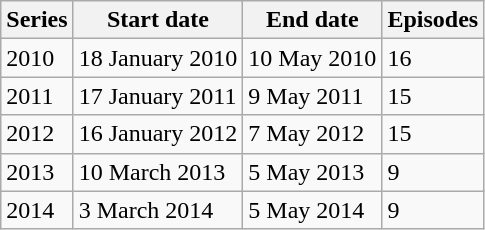<table class="wikitable">
<tr>
<th>Series</th>
<th>Start date</th>
<th>End date</th>
<th>Episodes</th>
</tr>
<tr>
<td>2010</td>
<td>18 January 2010</td>
<td>10 May 2010</td>
<td>16</td>
</tr>
<tr>
<td>2011</td>
<td>17 January 2011</td>
<td>9 May 2011</td>
<td>15</td>
</tr>
<tr>
<td>2012</td>
<td>16 January 2012</td>
<td>7 May 2012</td>
<td>15</td>
</tr>
<tr>
<td>2013</td>
<td>10 March 2013</td>
<td>5 May 2013</td>
<td>9</td>
</tr>
<tr>
<td>2014</td>
<td>3 March 2014</td>
<td>5 May 2014</td>
<td>9</td>
</tr>
</table>
